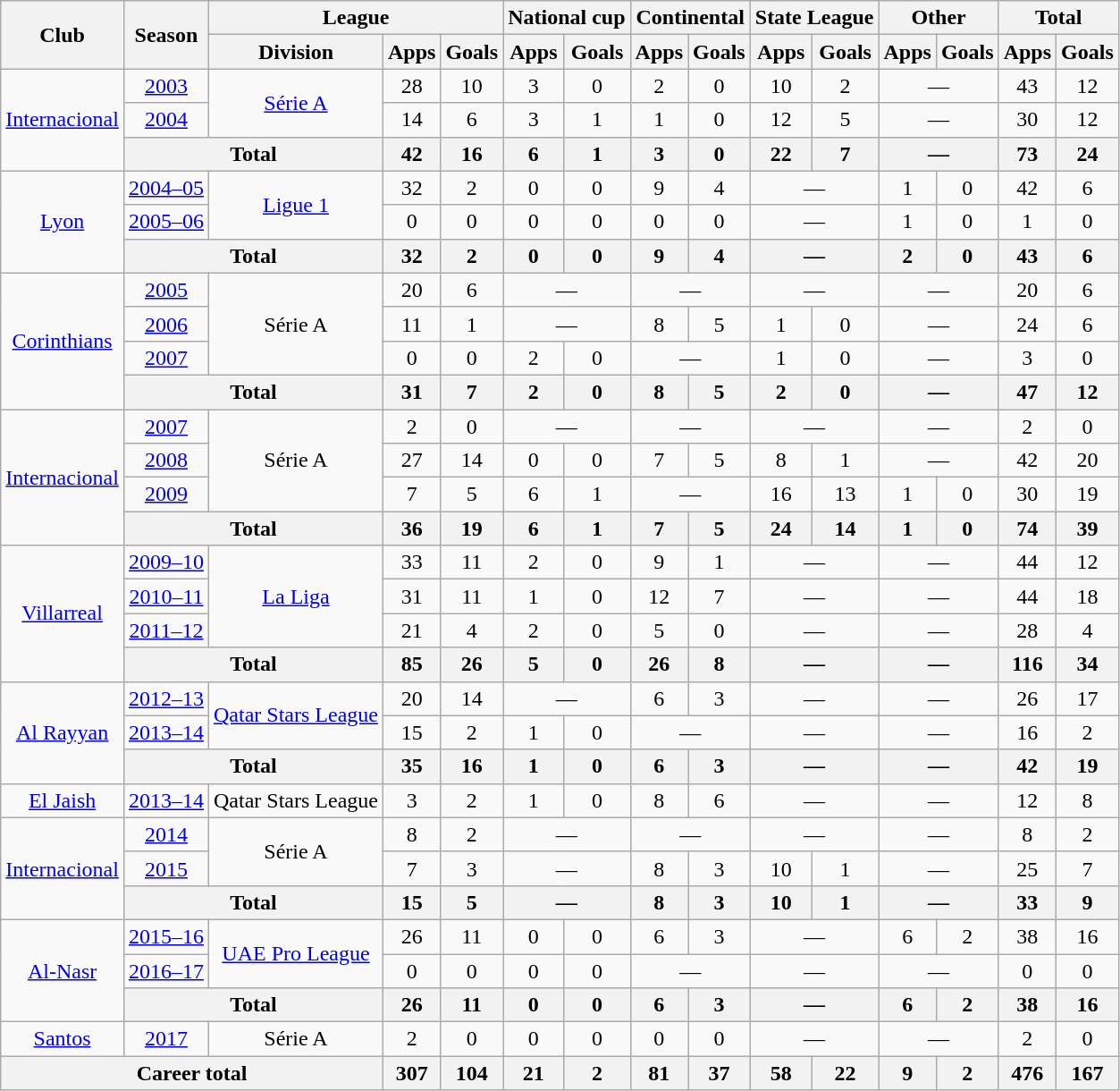<table class="wikitable" style="text-align:center">
<tr>
<th rowspan="2">Club</th>
<th rowspan="2">Season</th>
<th colspan="3">League</th>
<th colspan="2">National cup</th>
<th colspan="2">Continental</th>
<th colspan="2">State League</th>
<th colspan="2">Other</th>
<th colspan="2">Total</th>
</tr>
<tr>
<th>Division</th>
<th>Apps</th>
<th>Goals</th>
<th>Apps</th>
<th>Goals</th>
<th>Apps</th>
<th>Goals</th>
<th>Apps</th>
<th>Goals</th>
<th>Apps</th>
<th>Goals</th>
<th>Apps</th>
<th>Goals</th>
</tr>
<tr>
<td rowspan="3"><a href='#'>Internacional</a></td>
<td><a href='#'>2003</a></td>
<td rowspan="2"><a href='#'>Série A</a></td>
<td>28</td>
<td>10</td>
<td>3</td>
<td>0</td>
<td>2</td>
<td>0</td>
<td>10</td>
<td>2</td>
<td colspan="2">—</td>
<td>43</td>
<td>12</td>
</tr>
<tr>
<td><a href='#'>2004</a></td>
<td>14</td>
<td>6</td>
<td>3</td>
<td>1</td>
<td>1</td>
<td>0</td>
<td>12</td>
<td>5</td>
<td colspan="2">—</td>
<td>30</td>
<td>12</td>
</tr>
<tr>
<th colspan="2">Total</th>
<th>42</th>
<th>16</th>
<th>6</th>
<th>1</th>
<th>3</th>
<th>0</th>
<th>22</th>
<th>7</th>
<th colspan="2">—</th>
<th>73</th>
<th>24</th>
</tr>
<tr>
<td rowspan="3"><a href='#'>Lyon</a></td>
<td><a href='#'>2004–05</a></td>
<td rowspan="2"><a href='#'>Ligue 1</a></td>
<td>32</td>
<td>2</td>
<td>0</td>
<td>0</td>
<td>9</td>
<td>4</td>
<td colspan="2">—</td>
<td>1</td>
<td>0</td>
<td>42</td>
<td>6</td>
</tr>
<tr>
<td><a href='#'>2005–06</a></td>
<td>0</td>
<td>0</td>
<td>0</td>
<td>0</td>
<td>0</td>
<td>0</td>
<td colspan="2">—</td>
<td>1</td>
<td>0</td>
<td>1</td>
<td>0</td>
</tr>
<tr>
<th colspan="2">Total</th>
<th>32</th>
<th>2</th>
<th>0</th>
<th>0</th>
<th>9</th>
<th>4</th>
<th colspan="2">—</th>
<th>2</th>
<th>0</th>
<th>43</th>
<th>6</th>
</tr>
<tr>
<td rowspan="4"><a href='#'>Corinthians</a></td>
<td><a href='#'>2005</a></td>
<td rowspan="3">Série A</td>
<td>20</td>
<td>6</td>
<td colspan="2">—</td>
<td colspan="2">—</td>
<td colspan="2">—</td>
<td colspan="2">—</td>
<td>20</td>
<td>6</td>
</tr>
<tr>
<td><a href='#'>2006</a></td>
<td>11</td>
<td>1</td>
<td colspan="2">—</td>
<td>8</td>
<td>5</td>
<td>1</td>
<td>0</td>
<td colspan="2">—</td>
<td>24</td>
<td>6</td>
</tr>
<tr>
<td><a href='#'>2007</a></td>
<td>0</td>
<td>0</td>
<td>2</td>
<td>0</td>
<td colspan="2">—</td>
<td>1</td>
<td>0</td>
<td colspan="2">—</td>
<td>3</td>
<td>0</td>
</tr>
<tr>
<th colspan="2">Total</th>
<th>31</th>
<th>7</th>
<th>2</th>
<th>0</th>
<th>8</th>
<th>5</th>
<th>2</th>
<th>0</th>
<th colspan="2">—</th>
<th>47</th>
<th>12</th>
</tr>
<tr>
<td rowspan="4"><a href='#'>Internacional</a></td>
<td><a href='#'>2007</a></td>
<td rowspan="3">Série A</td>
<td>2</td>
<td>0</td>
<td colspan="2">—</td>
<td colspan="2">—</td>
<td colspan="2">—</td>
<td colspan="2">—</td>
<td>2</td>
<td>0</td>
</tr>
<tr>
<td><a href='#'>2008</a></td>
<td>27</td>
<td>14</td>
<td>0</td>
<td>0</td>
<td>7</td>
<td>5</td>
<td>8</td>
<td>1</td>
<td colspan="2">—</td>
<td>42</td>
<td>20</td>
</tr>
<tr>
<td><a href='#'>2009</a></td>
<td>7</td>
<td>5</td>
<td>6</td>
<td>1</td>
<td colspan="2">—</td>
<td>16</td>
<td>13</td>
<td>1</td>
<td>0</td>
<td>30</td>
<td>19</td>
</tr>
<tr>
<th colspan="2">Total</th>
<th>36</th>
<th>19</th>
<th>6</th>
<th>1</th>
<th>7</th>
<th>5</th>
<th>24</th>
<th>14</th>
<th>1</th>
<th>0</th>
<th>74</th>
<th>39</th>
</tr>
<tr>
<td rowspan="4"><a href='#'>Villarreal</a></td>
<td><a href='#'>2009–10</a></td>
<td rowspan="3"><a href='#'>La Liga</a></td>
<td>33</td>
<td>11</td>
<td>2</td>
<td>0</td>
<td>9</td>
<td>1</td>
<td colspan="2">—</td>
<td colspan="2">—</td>
<td>44</td>
<td>12</td>
</tr>
<tr>
<td><a href='#'>2010–11</a></td>
<td>31</td>
<td>11</td>
<td>1</td>
<td>0</td>
<td>12</td>
<td>7</td>
<td colspan="2">—</td>
<td colspan="2">—</td>
<td>44</td>
<td>18</td>
</tr>
<tr>
<td><a href='#'>2011–12</a></td>
<td>21</td>
<td>4</td>
<td>2</td>
<td>0</td>
<td>5</td>
<td>0</td>
<td colspan="2">—</td>
<td colspan="2">—</td>
<td>28</td>
<td>4</td>
</tr>
<tr>
<th colspan="2">Total</th>
<th>85</th>
<th>26</th>
<th>5</th>
<th>0</th>
<th>26</th>
<th>8</th>
<th colspan="2">—</th>
<th colspan="2">—</th>
<th>116</th>
<th>34</th>
</tr>
<tr>
<td rowspan="3"><a href='#'>Al Rayyan</a></td>
<td><a href='#'>2012–13</a></td>
<td rowspan="2"><a href='#'>Qatar Stars League</a></td>
<td>20</td>
<td>14</td>
<td colspan="2">—</td>
<td>6</td>
<td>3</td>
<td colspan="2">—</td>
<td colspan="2">—</td>
<td>26</td>
<td>17</td>
</tr>
<tr>
<td><a href='#'>2013–14</a></td>
<td>15</td>
<td>2</td>
<td>1</td>
<td>0</td>
<td colspan="2">—</td>
<td colspan="2">—</td>
<td colspan="2">—</td>
<td>16</td>
<td>2</td>
</tr>
<tr>
<th colspan="2">Total</th>
<th>35</th>
<th>16</th>
<th>1</th>
<th>0</th>
<th>6</th>
<th>3</th>
<th colspan="2">—</th>
<th colspan="2">—</th>
<th>42</th>
<th>19</th>
</tr>
<tr>
<td><a href='#'>El Jaish</a></td>
<td><a href='#'>2013–14</a></td>
<td>Qatar Stars League</td>
<td>3</td>
<td>2</td>
<td>1</td>
<td>0</td>
<td>8</td>
<td>6</td>
<td colspan="2">—</td>
<td colspan="2">—</td>
<td>12</td>
<td>8</td>
</tr>
<tr>
<td rowspan="3"><a href='#'>Internacional</a></td>
<td><a href='#'>2014</a></td>
<td rowspan="2">Série A</td>
<td>8</td>
<td>2</td>
<td colspan="2">—</td>
<td colspan="2">—</td>
<td colspan="2">—</td>
<td colspan="2">—</td>
<td>8</td>
<td>2</td>
</tr>
<tr>
<td><a href='#'>2015</a></td>
<td>7</td>
<td>3</td>
<td colspan="2">—</td>
<td>8</td>
<td>3</td>
<td>10</td>
<td>1</td>
<td colspan="2">—</td>
<td>25</td>
<td>7</td>
</tr>
<tr>
<th colspan="2">Total</th>
<th>15</th>
<th>5</th>
<th colspan="2">—</th>
<th>8</th>
<th>3</th>
<th>10</th>
<th>1</th>
<th colspan="2">—</th>
<th>33</th>
<th>9</th>
</tr>
<tr>
<td rowspan="3"><a href='#'>Al-Nasr</a></td>
<td><a href='#'>2015–16</a></td>
<td rowspan="2"><a href='#'>UAE Pro League</a></td>
<td>26</td>
<td>11</td>
<td>0</td>
<td>0</td>
<td>6</td>
<td>3</td>
<td colspan="2">—</td>
<td>6</td>
<td>2</td>
<td>38</td>
<td>16</td>
</tr>
<tr>
<td><a href='#'>2016–17</a></td>
<td>0</td>
<td>0</td>
<td>0</td>
<td>0</td>
<td colspan="2">—</td>
<td colspan="2">—</td>
<td colspan="2">—</td>
<td>0</td>
<td>0</td>
</tr>
<tr>
<th colspan="2">Total</th>
<th>26</th>
<th>11</th>
<th>0</th>
<th>0</th>
<th>6</th>
<th>3</th>
<th colspan="2">—</th>
<th>6</th>
<th>2</th>
<th>38</th>
<th>16</th>
</tr>
<tr>
<td><a href='#'>Santos</a></td>
<td><a href='#'>2017</a></td>
<td>Série A</td>
<td>2</td>
<td>0</td>
<td>0</td>
<td>0</td>
<td>0</td>
<td>0</td>
<td colspan="2">—</td>
<td colspan="2">—</td>
<td>2</td>
<td>0</td>
</tr>
<tr>
<th colspan="3">Career total</th>
<th>307</th>
<th>104</th>
<th>21</th>
<th>2</th>
<th>81</th>
<th>37</th>
<th>58</th>
<th>22</th>
<th>9</th>
<th>2</th>
<th>476</th>
<th>167</th>
</tr>
</table>
